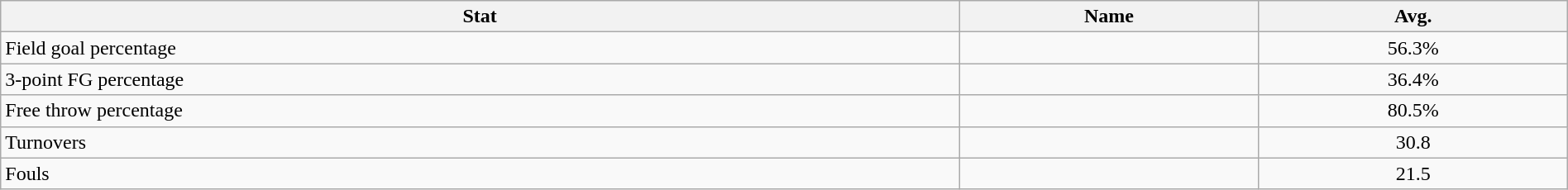<table class=wikitable width=100%>
<tr>
<th>Stat</th>
<th>Name</th>
<th>Avg.</th>
</tr>
<tr>
<td>Field goal percentage</td>
<td></td>
<td align=center>56.3%</td>
</tr>
<tr>
<td>3-point FG percentage</td>
<td></td>
<td align=center>36.4%</td>
</tr>
<tr>
<td>Free throw percentage</td>
<td></td>
<td align=center>80.5%</td>
</tr>
<tr>
<td>Turnovers</td>
<td></td>
<td align=center>30.8</td>
</tr>
<tr>
<td>Fouls</td>
<td></td>
<td align=center>21.5</td>
</tr>
</table>
